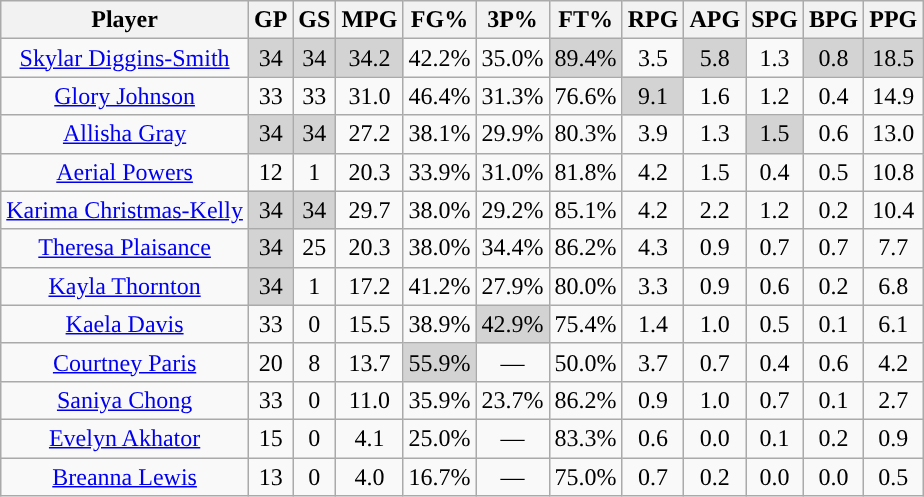<table class="wikitable sortable" style="text-align:center;">
<tr>
<th>Player</th>
<th>GP</th>
<th>GS</th>
<th>MPG</th>
<th>FG%</th>
<th>3P%</th>
<th>FT%</th>
<th>RPG</th>
<th>APG</th>
<th>SPG</th>
<th>BPG</th>
<th>PPG</th>
</tr>
<tr>
<td><a href='#'>Skylar Diggins-Smith</a></td>
<td style="background:#D3D3D3;">34</td>
<td style="background:#D3D3D3;">34</td>
<td style="background:#D3D3D3;">34.2</td>
<td>42.2%</td>
<td>35.0%</td>
<td style="background:#D3D3D3;">89.4%</td>
<td>3.5</td>
<td style="background:#D3D3D3;">5.8</td>
<td>1.3</td>
<td style="background:#D3D3D3;">0.8</td>
<td style="background:#D3D3D3;">18.5</td>
</tr>
<tr>
<td><a href='#'>Glory Johnson</a></td>
<td>33</td>
<td>33</td>
<td>31.0</td>
<td>46.4%</td>
<td>31.3%</td>
<td>76.6%</td>
<td style="background:#D3D3D3;">9.1</td>
<td>1.6</td>
<td>1.2</td>
<td>0.4</td>
<td>14.9</td>
</tr>
<tr>
<td><a href='#'>Allisha Gray</a></td>
<td style="background:#D3D3D3;">34</td>
<td style="background:#D3D3D3;">34</td>
<td>27.2</td>
<td>38.1%</td>
<td>29.9%</td>
<td>80.3%</td>
<td>3.9</td>
<td>1.3</td>
<td style="background:#D3D3D3;">1.5</td>
<td>0.6</td>
<td>13.0</td>
</tr>
<tr>
<td><a href='#'>Aerial Powers</a></td>
<td>12</td>
<td>1</td>
<td>20.3</td>
<td>33.9%</td>
<td>31.0%</td>
<td>81.8%</td>
<td>4.2</td>
<td>1.5</td>
<td>0.4</td>
<td>0.5</td>
<td>10.8</td>
</tr>
<tr>
<td><a href='#'>Karima Christmas-Kelly</a></td>
<td style="background:#D3D3D3;">34</td>
<td style="background:#D3D3D3;">34</td>
<td>29.7</td>
<td>38.0%</td>
<td>29.2%</td>
<td>85.1%</td>
<td>4.2</td>
<td>2.2</td>
<td>1.2</td>
<td>0.2</td>
<td>10.4</td>
</tr>
<tr>
<td><a href='#'>Theresa Plaisance</a></td>
<td style="background:#D3D3D3;">34</td>
<td>25</td>
<td>20.3</td>
<td>38.0%</td>
<td>34.4%</td>
<td>86.2%</td>
<td>4.3</td>
<td>0.9</td>
<td>0.7</td>
<td>0.7</td>
<td>7.7</td>
</tr>
<tr>
<td><a href='#'>Kayla Thornton</a></td>
<td style="background:#D3D3D3;">34</td>
<td>1</td>
<td>17.2</td>
<td>41.2%</td>
<td>27.9%</td>
<td>80.0%</td>
<td>3.3</td>
<td>0.9</td>
<td>0.6</td>
<td>0.2</td>
<td>6.8</td>
</tr>
<tr>
<td><a href='#'>Kaela Davis</a></td>
<td>33</td>
<td>0</td>
<td>15.5</td>
<td>38.9%</td>
<td style="background:#D3D3D3;">42.9%</td>
<td>75.4%</td>
<td>1.4</td>
<td>1.0</td>
<td>0.5</td>
<td>0.1</td>
<td>6.1</td>
</tr>
<tr>
<td><a href='#'>Courtney Paris</a></td>
<td>20</td>
<td>8</td>
<td>13.7</td>
<td style="background:#D3D3D3;">55.9%</td>
<td>—</td>
<td>50.0%</td>
<td>3.7</td>
<td>0.7</td>
<td>0.4</td>
<td>0.6</td>
<td>4.2</td>
</tr>
<tr>
<td><a href='#'>Saniya Chong</a></td>
<td>33</td>
<td>0</td>
<td>11.0</td>
<td>35.9%</td>
<td>23.7%</td>
<td>86.2%</td>
<td>0.9</td>
<td>1.0</td>
<td>0.7</td>
<td>0.1</td>
<td>2.7</td>
</tr>
<tr>
<td><a href='#'>Evelyn Akhator</a></td>
<td>15</td>
<td>0</td>
<td>4.1</td>
<td>25.0%</td>
<td>—</td>
<td>83.3%</td>
<td>0.6</td>
<td>0.0</td>
<td>0.1</td>
<td>0.2</td>
<td>0.9</td>
</tr>
<tr>
<td><a href='#'>Breanna Lewis</a></td>
<td>13</td>
<td>0</td>
<td>4.0</td>
<td>16.7%</td>
<td>—</td>
<td>75.0%</td>
<td>0.7</td>
<td>0.2</td>
<td>0.0</td>
<td>0.0</td>
<td>0.5</td>
</tr>
</table>
